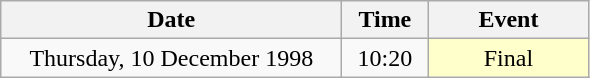<table class = "wikitable" style="text-align:center;">
<tr>
<th width=220>Date</th>
<th width=50>Time</th>
<th width=100>Event</th>
</tr>
<tr>
<td>Thursday, 10 December 1998</td>
<td>10:20</td>
<td bgcolor=ffffcc>Final</td>
</tr>
</table>
